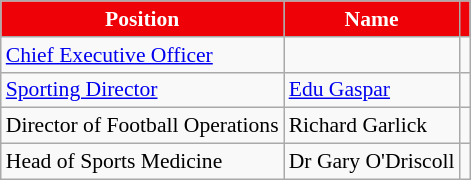<table class="wikitable" style="text-align:left; font-size:90%;">
<tr>
<th style="background-color:#ee0107; color:#ffffff;">Position</th>
<th style="background-color:#ee0107; color:#ffffff;">Name</th>
<th style="background-color:#ee0107; color:#ffffff;"></th>
</tr>
<tr>
<td><a href='#'>Chief Executive Officer</a></td>
<td></td>
<td style="text-align:center;"></td>
</tr>
<tr>
<td><a href='#'>Sporting Director</a></td>
<td> <a href='#'>Edu Gaspar</a></td>
<td style="text-align:center;"></td>
</tr>
<tr>
<td>Director of Football Operations</td>
<td> Richard Garlick</td>
<td style="text-align:center;"></td>
</tr>
<tr>
<td>Head of Sports Medicine</td>
<td> Dr Gary O'Driscoll</td>
<td style="text-align:center;"></td>
</tr>
</table>
